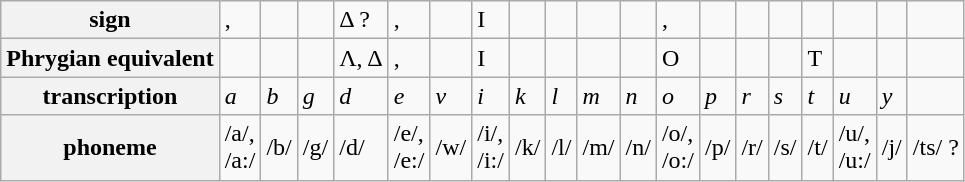<table class="wikitable">
<tr>
<th>sign</th>
<td>, </td>
<td></td>
<td></td>
<td>Δ ?</td>
<td>, </td>
<td></td>
<td>I</td>
<td></td>
<td></td>
<td></td>
<td></td>
<td>, </td>
<td></td>
<td></td>
<td></td>
<td></td>
<td></td>
<td></td>
<td></td>
</tr>
<tr>
<th>Phrygian equivalent</th>
<td></td>
<td></td>
<td></td>
<td>Λ, Δ</td>
<td>, </td>
<td></td>
<td>I</td>
<td></td>
<td></td>
<td></td>
<td></td>
<td>O</td>
<td></td>
<td></td>
<td></td>
<td>T</td>
<td></td>
<td></td>
<td></td>
</tr>
<tr>
<th>transcription</th>
<td><em>a</em></td>
<td><em>b</em></td>
<td><em>g</em></td>
<td><em>d</em></td>
<td><em>e</em></td>
<td><em>v</em></td>
<td><em>i</em></td>
<td><em>k</em></td>
<td><em>l</em></td>
<td><em>m</em></td>
<td><em>n</em></td>
<td><em>o</em></td>
<td><em>p</em></td>
<td><em>r</em></td>
<td><em>s</em></td>
<td><em>t</em></td>
<td><em>u</em></td>
<td><em>y</em></td>
<td></td>
</tr>
<tr>
<th>phoneme</th>
<td>/a/, <br>/a:/</td>
<td>/b/</td>
<td>/g/</td>
<td>/d/</td>
<td>/e/, <br>/e:/</td>
<td>/w/</td>
<td>/i/, <br>/i:/</td>
<td>/k/</td>
<td>/l/</td>
<td>/m/</td>
<td>/n/</td>
<td>/o/, <br>/o:/</td>
<td>/p/</td>
<td>/r/</td>
<td>/s/</td>
<td>/t/</td>
<td>/u/, <br>/u:/</td>
<td>/j/</td>
<td>/ts/ ?</td>
</tr>
</table>
